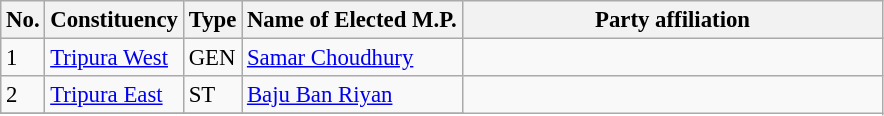<table class="wikitable" style="font-size:95%;">
<tr>
<th>No.</th>
<th>Constituency</th>
<th>Type</th>
<th>Name of Elected M.P.</th>
<th colspan="2" style="width:18em">Party affiliation</th>
</tr>
<tr>
<td>1</td>
<td><a href='#'>Tripura West</a></td>
<td>GEN</td>
<td><a href='#'>Samar Choudhury</a></td>
<td></td>
</tr>
<tr>
<td>2</td>
<td><a href='#'>Tripura East</a></td>
<td>ST</td>
<td><a href='#'>Baju Ban Riyan</a></td>
</tr>
<tr>
</tr>
</table>
